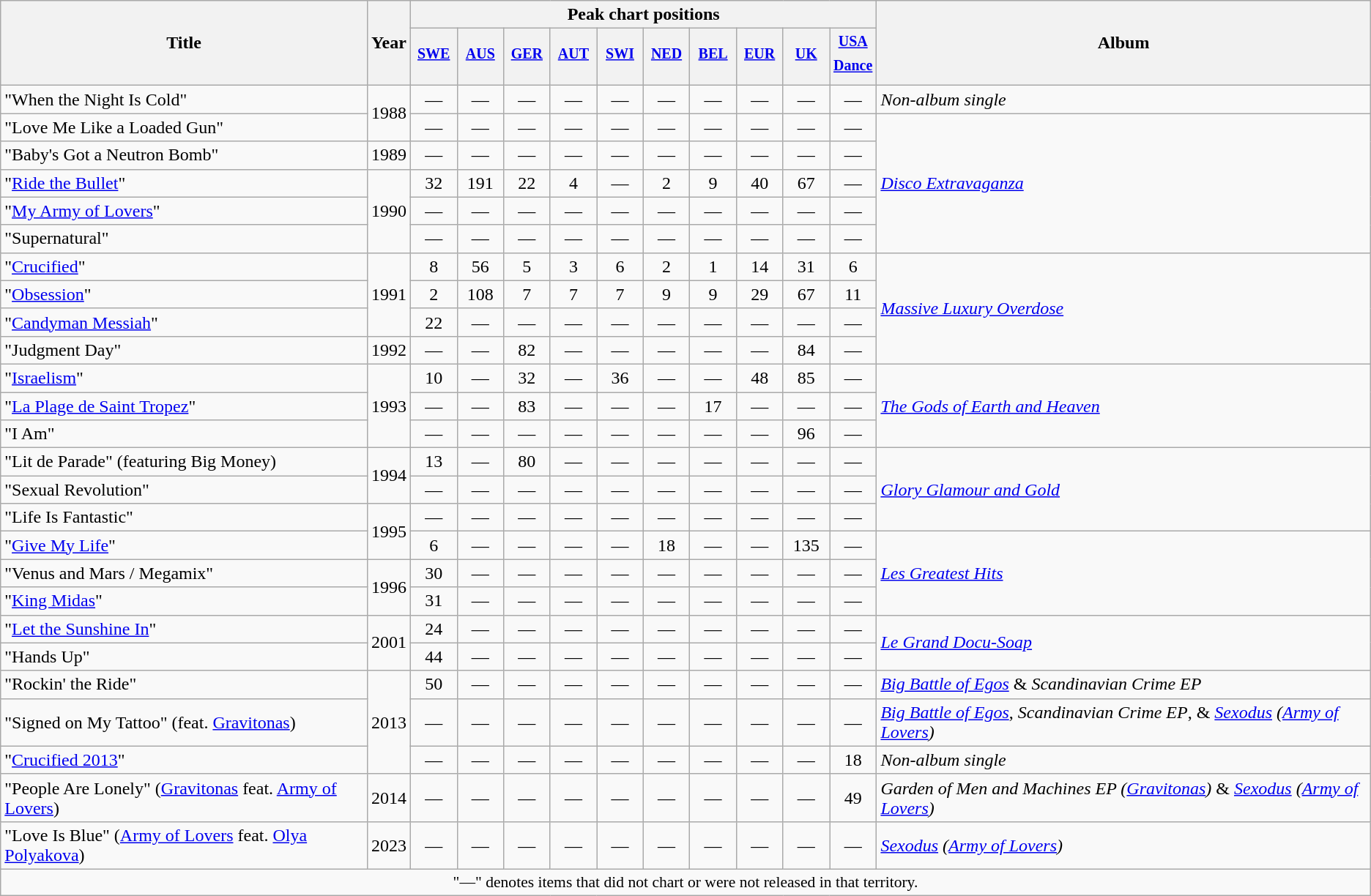<table class="wikitable">
<tr>
<th rowspan="2">Title</th>
<th rowspan="2">Year</th>
<th colspan="10">Peak chart positions</th>
<th rowspan="2">Album</th>
</tr>
<tr>
<th width="35"><sup><a href='#'>SWE</a></sup></th>
<th width="35"><sup><a href='#'>AUS</a></sup><br></th>
<th width="35"><sup><a href='#'>GER</a></sup></th>
<th width="35"><sup><a href='#'>AUT</a></sup></th>
<th width="35"><sup><a href='#'>SWI</a></sup></th>
<th width="35"><sup><a href='#'>NED</a></sup></th>
<th width="35"><sup><a href='#'>BEL</a></sup></th>
<th width="35"><sup><a href='#'>EUR</a></sup></th>
<th width="35"><sup><a href='#'>UK</a></sup></th>
<th width="35"><sup><a href='#'>USA Dance</a></sup></th>
</tr>
<tr>
<td>"When the Night Is Cold"</td>
<td rowspan="2">1988</td>
<td align="center">—</td>
<td align="center">—</td>
<td align="center">—</td>
<td align="center">—</td>
<td align="center">—</td>
<td align="center">—</td>
<td align="center">—</td>
<td align="center">—</td>
<td align="center">—</td>
<td align="center">—</td>
<td><em>Non-album single</em></td>
</tr>
<tr>
<td>"Love Me Like a Loaded Gun"</td>
<td align="center">—</td>
<td align="center">—</td>
<td align="center">—</td>
<td align="center">—</td>
<td align="center">—</td>
<td align="center">—</td>
<td align="center">—</td>
<td align="center">—</td>
<td align="center">—</td>
<td align="center">—</td>
<td rowspan="5"><em><a href='#'>Disco Extravaganza</a></em></td>
</tr>
<tr>
<td>"Baby's Got a Neutron Bomb"</td>
<td>1989</td>
<td align="center">—</td>
<td align="center">—</td>
<td align="center">—</td>
<td align="center">—</td>
<td align="center">—</td>
<td align="center">—</td>
<td align="center">—</td>
<td align="center">—</td>
<td align="center">—</td>
<td align="center">—</td>
</tr>
<tr>
<td>"<a href='#'>Ride the Bullet</a>"</td>
<td rowspan="3">1990</td>
<td align="center">32</td>
<td align="center">191</td>
<td align="center">22</td>
<td align="center">4</td>
<td align="center">—</td>
<td align="center">2</td>
<td align="center">9</td>
<td align="center">40</td>
<td align="center">67</td>
<td align="center">—</td>
</tr>
<tr>
<td>"<a href='#'>My Army of Lovers</a>"</td>
<td align="center">—</td>
<td align="center">—</td>
<td align="center">—</td>
<td align="center">—</td>
<td align="center">—</td>
<td align="center">—</td>
<td align="center">—</td>
<td align="center">—</td>
<td align="center">—</td>
<td align="center">—</td>
</tr>
<tr>
<td>"Supernatural"</td>
<td align="center">—</td>
<td align="center">—</td>
<td align="center">—</td>
<td align="center">—</td>
<td align="center">—</td>
<td align="center">—</td>
<td align="center">—</td>
<td align="center">—</td>
<td align="center">—</td>
<td align="center">—</td>
</tr>
<tr>
<td>"<a href='#'>Crucified</a>"</td>
<td rowspan="3">1991</td>
<td align="center">8</td>
<td align="center">56</td>
<td align="center">5</td>
<td align="center">3</td>
<td align="center">6</td>
<td align="center">2</td>
<td align="center">1</td>
<td align="center">14</td>
<td align="center">31</td>
<td align="center">6</td>
<td rowspan="4"><em><a href='#'>Massive Luxury Overdose</a></em></td>
</tr>
<tr>
<td>"<a href='#'>Obsession</a>"</td>
<td align="center">2</td>
<td align="center">108</td>
<td align="center">7</td>
<td align="center">7</td>
<td align="center">7</td>
<td align="center">9</td>
<td align="center">9</td>
<td align="center">29</td>
<td align="center">67</td>
<td align="center">11</td>
</tr>
<tr>
<td>"<a href='#'>Candyman Messiah</a>"</td>
<td align="center">22</td>
<td align="center">—</td>
<td align="center">—</td>
<td align="center">—</td>
<td align="center">—</td>
<td align="center">—</td>
<td align="center">—</td>
<td align="center">—</td>
<td align="center">—</td>
<td align="center">—</td>
</tr>
<tr>
<td>"Judgment Day"</td>
<td>1992</td>
<td align="center">—</td>
<td align="center">—</td>
<td align="center">82</td>
<td align="center">—</td>
<td align="center">—</td>
<td align="center">—</td>
<td align="center">—</td>
<td align="center">—</td>
<td align="center">84</td>
<td align="center">—</td>
</tr>
<tr>
<td>"<a href='#'>Israelism</a>"</td>
<td rowspan="3">1993</td>
<td align="center">10</td>
<td align="center">—</td>
<td align="center">32</td>
<td align="center">—</td>
<td align="center">36</td>
<td align="center">—</td>
<td align="center">—</td>
<td align="center">48</td>
<td align="center">85</td>
<td align="center">—</td>
<td rowspan="3"><em><a href='#'>The Gods of Earth and Heaven</a></em></td>
</tr>
<tr>
<td>"<a href='#'>La Plage de Saint Tropez</a>"</td>
<td align="center">—</td>
<td align="center">—</td>
<td align="center">83</td>
<td align="center">—</td>
<td align="center">—</td>
<td align="center">—</td>
<td align="center">17</td>
<td align="center">—</td>
<td align="center">—</td>
<td align="center">—</td>
</tr>
<tr>
<td>"I Am"</td>
<td align="center">—</td>
<td align="center">—</td>
<td align="center">—</td>
<td align="center">—</td>
<td align="center">—</td>
<td align="center">—</td>
<td align="center">—</td>
<td align="center">—</td>
<td align="center">96</td>
<td align="center">—</td>
</tr>
<tr>
<td>"Lit de Parade" (featuring Big Money)</td>
<td rowspan="2">1994</td>
<td align="center">13</td>
<td align="center">—</td>
<td align="center">80</td>
<td align="center">—</td>
<td align="center">—</td>
<td align="center">—</td>
<td align="center">—</td>
<td align="center">—</td>
<td align="center">—</td>
<td align="center">—</td>
<td rowspan="3"><em><a href='#'>Glory Glamour and Gold</a></em></td>
</tr>
<tr>
<td>"Sexual Revolution"</td>
<td align="center">—</td>
<td align="center">—</td>
<td align="center">—</td>
<td align="center">—</td>
<td align="center">—</td>
<td align="center">—</td>
<td align="center">—</td>
<td align="center">—</td>
<td align="center">—</td>
<td align="center">—</td>
</tr>
<tr>
<td>"Life Is Fantastic"</td>
<td rowspan="2">1995</td>
<td align="center">—</td>
<td align="center">—</td>
<td align="center">—</td>
<td align="center">—</td>
<td align="center">—</td>
<td align="center">—</td>
<td align="center">—</td>
<td align="center">—</td>
<td align="center">—</td>
<td align="center">—</td>
</tr>
<tr>
<td>"<a href='#'>Give My Life</a>"</td>
<td align="center">6</td>
<td align="center">—</td>
<td align="center">—</td>
<td align="center">—</td>
<td align="center">—</td>
<td align="center">18</td>
<td align="center">—</td>
<td align="center">—</td>
<td align="center">135</td>
<td align="center">—</td>
<td rowspan="3"><em><a href='#'>Les Greatest Hits</a></em></td>
</tr>
<tr>
<td>"Venus and Mars / Megamix"</td>
<td rowspan="2">1996</td>
<td align="center">30</td>
<td align="center">—</td>
<td align="center">—</td>
<td align="center">—</td>
<td align="center">—</td>
<td align="center">—</td>
<td align="center">—</td>
<td align="center">—</td>
<td align="center">—</td>
<td align="center">—</td>
</tr>
<tr>
<td>"<a href='#'>King Midas</a>"</td>
<td align="center">31</td>
<td align="center">—</td>
<td align="center">—</td>
<td align="center">—</td>
<td align="center">—</td>
<td align="center">—</td>
<td align="center">—</td>
<td align="center">—</td>
<td align="center">—</td>
<td align="center">—</td>
</tr>
<tr>
<td>"<a href='#'>Let the Sunshine In</a>"</td>
<td rowspan="2">2001</td>
<td align="center">24</td>
<td align="center">—</td>
<td align="center">—</td>
<td align="center">—</td>
<td align="center">—</td>
<td align="center">—</td>
<td align="center">—</td>
<td align="center">—</td>
<td align="center">—</td>
<td align="center">—</td>
<td rowspan="2"><em><a href='#'>Le Grand Docu-Soap</a></em></td>
</tr>
<tr>
<td>"Hands Up"</td>
<td align="center">44</td>
<td align="center">—</td>
<td align="center">—</td>
<td align="center">—</td>
<td align="center">—</td>
<td align="center">—</td>
<td align="center">—</td>
<td align="center">—</td>
<td align="center">—</td>
<td align="center">—</td>
</tr>
<tr>
<td>"Rockin' the Ride"</td>
<td rowspan="3">2013</td>
<td align="center">50</td>
<td align="center">—</td>
<td align="center">—</td>
<td align="center">—</td>
<td align="center">—</td>
<td align="center">—</td>
<td align="center">—</td>
<td align="center">—</td>
<td align="center">—</td>
<td align="center">—</td>
<td><em><a href='#'>Big Battle of Egos</a></em> & <em>Scandinavian Crime EP</em></td>
</tr>
<tr>
<td>"Signed on My Tattoo" (feat. <a href='#'>Gravitonas</a>)</td>
<td align="center">—</td>
<td align="center">—</td>
<td align="center">—</td>
<td align="center">—</td>
<td align="center">—</td>
<td align="center">—</td>
<td align="center">—</td>
<td align="center">—</td>
<td align="center">—</td>
<td align="center">—</td>
<td><em><a href='#'>Big Battle of Egos</a></em>, <em>Scandinavian Crime EP</em>, &  <em><a href='#'>Sexodus</a> (<a href='#'>Army of Lovers</a>)</em></td>
</tr>
<tr>
<td>"<a href='#'>Crucified 2013</a>"</td>
<td align="center">—</td>
<td align="center">—</td>
<td align="center">—</td>
<td align="center">—</td>
<td align="center">—</td>
<td align="center">—</td>
<td align="center">—</td>
<td align="center">—</td>
<td align="center">—</td>
<td align="center">18</td>
<td><em>Non-album single</em></td>
</tr>
<tr>
<td>"People Are Lonely" (<a href='#'>Gravitonas</a> feat. <a href='#'>Army of Lovers</a>)</td>
<td>2014</td>
<td align="center">—</td>
<td align="center">—</td>
<td align="center">—</td>
<td align="center">—</td>
<td align="center">—</td>
<td align="center">—</td>
<td align="center">—</td>
<td align="center">—</td>
<td align="center">—</td>
<td align="center">49</td>
<td><em>Garden of Men and Machines EP (<a href='#'>Gravitonas</a>)</em> &  <em><a href='#'>Sexodus</a> (<a href='#'>Army of Lovers</a>)</em></td>
</tr>
<tr>
<td>"Love Is Blue" (<a href='#'>Army of Lovers</a> feat. <a href='#'>Olya Polyakova</a>)</td>
<td>2023</td>
<td align="center">—</td>
<td align="center">—</td>
<td align="center">—</td>
<td align="center">—</td>
<td align="center">—</td>
<td align="center">—</td>
<td align="center">—</td>
<td align="center">—</td>
<td align="center">—</td>
<td align="center">—</td>
<td><em><a href='#'>Sexodus</a> (<a href='#'>Army of Lovers</a>)</em></td>
</tr>
<tr>
<td align="center" colspan="19" style="font-size:90%">"—" denotes items that did not chart or were not released in that territory.</td>
</tr>
</table>
